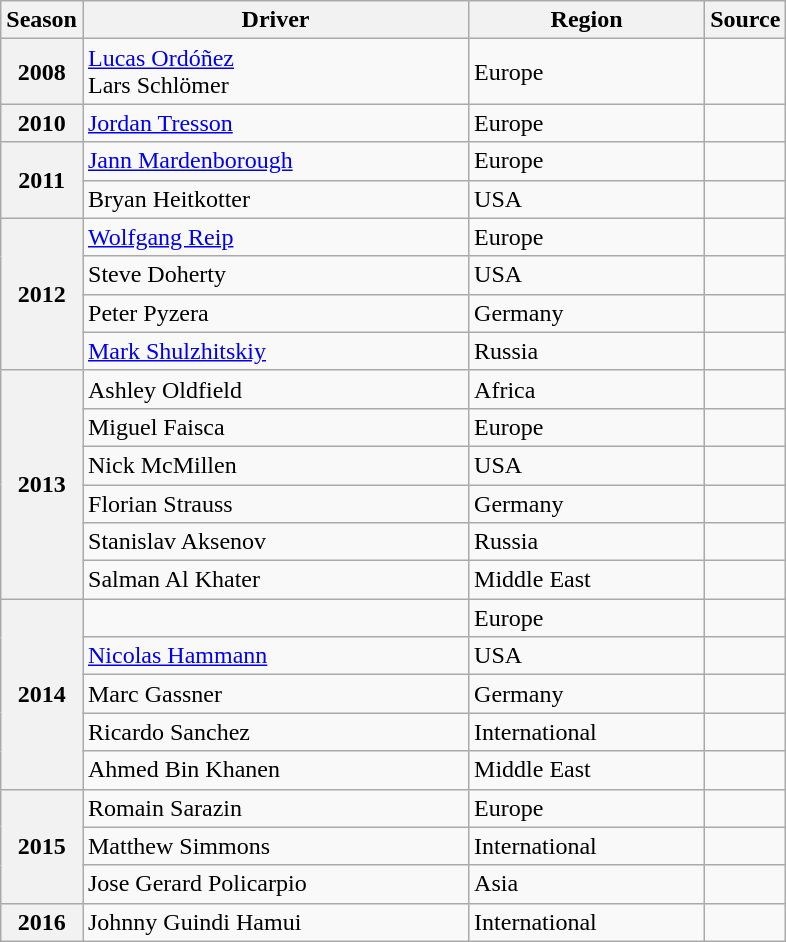<table class="wikitable">
<tr>
<th>Season</th>
<th width="250">Driver</th>
<th width="150">Region</th>
<th>Source</th>
</tr>
<tr>
<th>2008</th>
<td> <a href='#'>Lucas Ordóñez</a><br> Lars Schlömer</td>
<td>Europe</td>
<td><br></td>
</tr>
<tr>
<th>2010</th>
<td> <a href='#'>Jordan Tresson</a></td>
<td>Europe</td>
<td></td>
</tr>
<tr>
<th rowspan="2">2011</th>
<td> <a href='#'>Jann Mardenborough</a></td>
<td>Europe</td>
<td></td>
</tr>
<tr>
<td> Bryan Heitkotter</td>
<td>USA</td>
<td></td>
</tr>
<tr>
<th rowspan="4">2012</th>
<td> <a href='#'>Wolfgang Reip</a></td>
<td>Europe</td>
<td></td>
</tr>
<tr>
<td> Steve Doherty</td>
<td>USA</td>
<td></td>
</tr>
<tr>
<td> Peter Pyzera</td>
<td>Germany</td>
<td></td>
</tr>
<tr>
<td> <a href='#'>Mark Shulzhitskiy</a></td>
<td>Russia</td>
<td></td>
</tr>
<tr>
<th rowspan="6">2013</th>
<td> Ashley Oldfield</td>
<td>Africa</td>
<td></td>
</tr>
<tr>
<td> Miguel Faisca</td>
<td>Europe</td>
<td></td>
</tr>
<tr>
<td> Nick McMillen</td>
<td>USA</td>
<td></td>
</tr>
<tr>
<td> Florian Strauss</td>
<td>Germany</td>
<td></td>
</tr>
<tr>
<td> Stanislav Aksenov</td>
<td>Russia</td>
<td></td>
</tr>
<tr>
<td> Salman Al Khater</td>
<td>Middle East</td>
<td></td>
</tr>
<tr>
<th rowspan="5">2014</th>
<td> </td>
<td>Europe</td>
<td></td>
</tr>
<tr>
<td> <a href='#'>Nicolas Hammann</a></td>
<td>USA</td>
<td></td>
</tr>
<tr>
<td> Marc Gassner</td>
<td>Germany</td>
<td></td>
</tr>
<tr>
<td> Ricardo Sanchez</td>
<td>International</td>
<td></td>
</tr>
<tr>
<td> Ahmed Bin Khanen</td>
<td>Middle East</td>
<td></td>
</tr>
<tr>
<th rowspan="3">2015</th>
<td> Romain Sarazin</td>
<td>Europe</td>
<td></td>
</tr>
<tr>
<td> Matthew Simmons</td>
<td>International</td>
<td></td>
</tr>
<tr>
<td> Jose Gerard Policarpio</td>
<td>Asia</td>
<td></td>
</tr>
<tr>
<th>2016</th>
<td> Johnny Guindi Hamui</td>
<td>International</td>
<td></td>
</tr>
</table>
